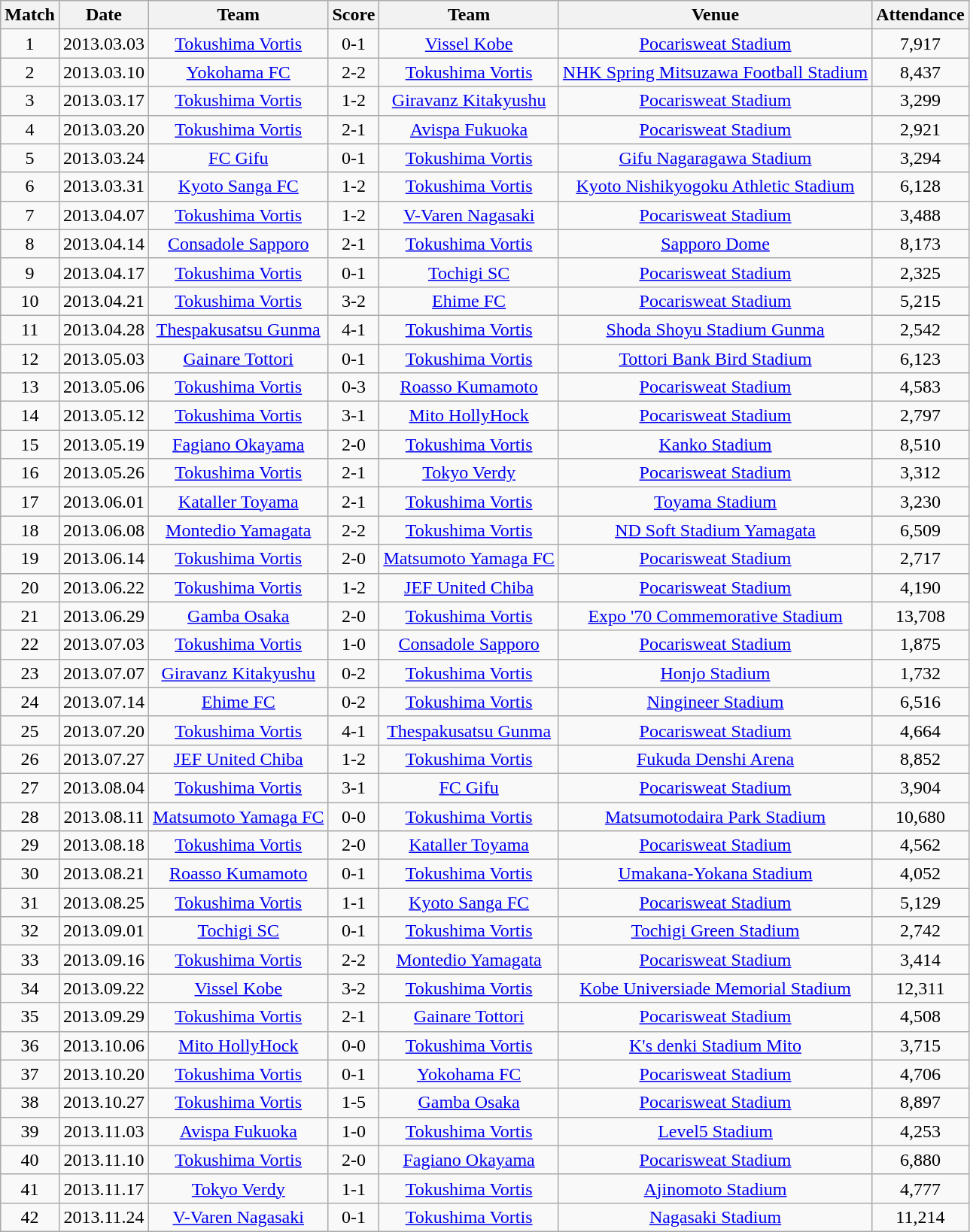<table class="wikitable" style="text-align:center;">
<tr>
<th>Match</th>
<th>Date</th>
<th>Team</th>
<th>Score</th>
<th>Team</th>
<th>Venue</th>
<th>Attendance</th>
</tr>
<tr>
<td>1</td>
<td>2013.03.03</td>
<td><a href='#'>Tokushima Vortis</a></td>
<td>0-1</td>
<td><a href='#'>Vissel Kobe</a></td>
<td><a href='#'>Pocarisweat Stadium</a></td>
<td>7,917</td>
</tr>
<tr>
<td>2</td>
<td>2013.03.10</td>
<td><a href='#'>Yokohama FC</a></td>
<td>2-2</td>
<td><a href='#'>Tokushima Vortis</a></td>
<td><a href='#'>NHK Spring Mitsuzawa Football Stadium</a></td>
<td>8,437</td>
</tr>
<tr>
<td>3</td>
<td>2013.03.17</td>
<td><a href='#'>Tokushima Vortis</a></td>
<td>1-2</td>
<td><a href='#'>Giravanz Kitakyushu</a></td>
<td><a href='#'>Pocarisweat Stadium</a></td>
<td>3,299</td>
</tr>
<tr>
<td>4</td>
<td>2013.03.20</td>
<td><a href='#'>Tokushima Vortis</a></td>
<td>2-1</td>
<td><a href='#'>Avispa Fukuoka</a></td>
<td><a href='#'>Pocarisweat Stadium</a></td>
<td>2,921</td>
</tr>
<tr>
<td>5</td>
<td>2013.03.24</td>
<td><a href='#'>FC Gifu</a></td>
<td>0-1</td>
<td><a href='#'>Tokushima Vortis</a></td>
<td><a href='#'>Gifu Nagaragawa Stadium</a></td>
<td>3,294</td>
</tr>
<tr>
<td>6</td>
<td>2013.03.31</td>
<td><a href='#'>Kyoto Sanga FC</a></td>
<td>1-2</td>
<td><a href='#'>Tokushima Vortis</a></td>
<td><a href='#'>Kyoto Nishikyogoku Athletic Stadium</a></td>
<td>6,128</td>
</tr>
<tr>
<td>7</td>
<td>2013.04.07</td>
<td><a href='#'>Tokushima Vortis</a></td>
<td>1-2</td>
<td><a href='#'>V-Varen Nagasaki</a></td>
<td><a href='#'>Pocarisweat Stadium</a></td>
<td>3,488</td>
</tr>
<tr>
<td>8</td>
<td>2013.04.14</td>
<td><a href='#'>Consadole Sapporo</a></td>
<td>2-1</td>
<td><a href='#'>Tokushima Vortis</a></td>
<td><a href='#'>Sapporo Dome</a></td>
<td>8,173</td>
</tr>
<tr>
<td>9</td>
<td>2013.04.17</td>
<td><a href='#'>Tokushima Vortis</a></td>
<td>0-1</td>
<td><a href='#'>Tochigi SC</a></td>
<td><a href='#'>Pocarisweat Stadium</a></td>
<td>2,325</td>
</tr>
<tr>
<td>10</td>
<td>2013.04.21</td>
<td><a href='#'>Tokushima Vortis</a></td>
<td>3-2</td>
<td><a href='#'>Ehime FC</a></td>
<td><a href='#'>Pocarisweat Stadium</a></td>
<td>5,215</td>
</tr>
<tr>
<td>11</td>
<td>2013.04.28</td>
<td><a href='#'>Thespakusatsu Gunma</a></td>
<td>4-1</td>
<td><a href='#'>Tokushima Vortis</a></td>
<td><a href='#'>Shoda Shoyu Stadium Gunma</a></td>
<td>2,542</td>
</tr>
<tr>
<td>12</td>
<td>2013.05.03</td>
<td><a href='#'>Gainare Tottori</a></td>
<td>0-1</td>
<td><a href='#'>Tokushima Vortis</a></td>
<td><a href='#'>Tottori Bank Bird Stadium</a></td>
<td>6,123</td>
</tr>
<tr>
<td>13</td>
<td>2013.05.06</td>
<td><a href='#'>Tokushima Vortis</a></td>
<td>0-3</td>
<td><a href='#'>Roasso Kumamoto</a></td>
<td><a href='#'>Pocarisweat Stadium</a></td>
<td>4,583</td>
</tr>
<tr>
<td>14</td>
<td>2013.05.12</td>
<td><a href='#'>Tokushima Vortis</a></td>
<td>3-1</td>
<td><a href='#'>Mito HollyHock</a></td>
<td><a href='#'>Pocarisweat Stadium</a></td>
<td>2,797</td>
</tr>
<tr>
<td>15</td>
<td>2013.05.19</td>
<td><a href='#'>Fagiano Okayama</a></td>
<td>2-0</td>
<td><a href='#'>Tokushima Vortis</a></td>
<td><a href='#'>Kanko Stadium</a></td>
<td>8,510</td>
</tr>
<tr>
<td>16</td>
<td>2013.05.26</td>
<td><a href='#'>Tokushima Vortis</a></td>
<td>2-1</td>
<td><a href='#'>Tokyo Verdy</a></td>
<td><a href='#'>Pocarisweat Stadium</a></td>
<td>3,312</td>
</tr>
<tr>
<td>17</td>
<td>2013.06.01</td>
<td><a href='#'>Kataller Toyama</a></td>
<td>2-1</td>
<td><a href='#'>Tokushima Vortis</a></td>
<td><a href='#'>Toyama Stadium</a></td>
<td>3,230</td>
</tr>
<tr>
<td>18</td>
<td>2013.06.08</td>
<td><a href='#'>Montedio Yamagata</a></td>
<td>2-2</td>
<td><a href='#'>Tokushima Vortis</a></td>
<td><a href='#'>ND Soft Stadium Yamagata</a></td>
<td>6,509</td>
</tr>
<tr>
<td>19</td>
<td>2013.06.14</td>
<td><a href='#'>Tokushima Vortis</a></td>
<td>2-0</td>
<td><a href='#'>Matsumoto Yamaga FC</a></td>
<td><a href='#'>Pocarisweat Stadium</a></td>
<td>2,717</td>
</tr>
<tr>
<td>20</td>
<td>2013.06.22</td>
<td><a href='#'>Tokushima Vortis</a></td>
<td>1-2</td>
<td><a href='#'>JEF United Chiba</a></td>
<td><a href='#'>Pocarisweat Stadium</a></td>
<td>4,190</td>
</tr>
<tr>
<td>21</td>
<td>2013.06.29</td>
<td><a href='#'>Gamba Osaka</a></td>
<td>2-0</td>
<td><a href='#'>Tokushima Vortis</a></td>
<td><a href='#'>Expo '70 Commemorative Stadium</a></td>
<td>13,708</td>
</tr>
<tr>
<td>22</td>
<td>2013.07.03</td>
<td><a href='#'>Tokushima Vortis</a></td>
<td>1-0</td>
<td><a href='#'>Consadole Sapporo</a></td>
<td><a href='#'>Pocarisweat Stadium</a></td>
<td>1,875</td>
</tr>
<tr>
<td>23</td>
<td>2013.07.07</td>
<td><a href='#'>Giravanz Kitakyushu</a></td>
<td>0-2</td>
<td><a href='#'>Tokushima Vortis</a></td>
<td><a href='#'>Honjo Stadium</a></td>
<td>1,732</td>
</tr>
<tr>
<td>24</td>
<td>2013.07.14</td>
<td><a href='#'>Ehime FC</a></td>
<td>0-2</td>
<td><a href='#'>Tokushima Vortis</a></td>
<td><a href='#'>Ningineer Stadium</a></td>
<td>6,516</td>
</tr>
<tr>
<td>25</td>
<td>2013.07.20</td>
<td><a href='#'>Tokushima Vortis</a></td>
<td>4-1</td>
<td><a href='#'>Thespakusatsu Gunma</a></td>
<td><a href='#'>Pocarisweat Stadium</a></td>
<td>4,664</td>
</tr>
<tr>
<td>26</td>
<td>2013.07.27</td>
<td><a href='#'>JEF United Chiba</a></td>
<td>1-2</td>
<td><a href='#'>Tokushima Vortis</a></td>
<td><a href='#'>Fukuda Denshi Arena</a></td>
<td>8,852</td>
</tr>
<tr>
<td>27</td>
<td>2013.08.04</td>
<td><a href='#'>Tokushima Vortis</a></td>
<td>3-1</td>
<td><a href='#'>FC Gifu</a></td>
<td><a href='#'>Pocarisweat Stadium</a></td>
<td>3,904</td>
</tr>
<tr>
<td>28</td>
<td>2013.08.11</td>
<td><a href='#'>Matsumoto Yamaga FC</a></td>
<td>0-0</td>
<td><a href='#'>Tokushima Vortis</a></td>
<td><a href='#'>Matsumotodaira Park Stadium</a></td>
<td>10,680</td>
</tr>
<tr>
<td>29</td>
<td>2013.08.18</td>
<td><a href='#'>Tokushima Vortis</a></td>
<td>2-0</td>
<td><a href='#'>Kataller Toyama</a></td>
<td><a href='#'>Pocarisweat Stadium</a></td>
<td>4,562</td>
</tr>
<tr>
<td>30</td>
<td>2013.08.21</td>
<td><a href='#'>Roasso Kumamoto</a></td>
<td>0-1</td>
<td><a href='#'>Tokushima Vortis</a></td>
<td><a href='#'>Umakana-Yokana Stadium</a></td>
<td>4,052</td>
</tr>
<tr>
<td>31</td>
<td>2013.08.25</td>
<td><a href='#'>Tokushima Vortis</a></td>
<td>1-1</td>
<td><a href='#'>Kyoto Sanga FC</a></td>
<td><a href='#'>Pocarisweat Stadium</a></td>
<td>5,129</td>
</tr>
<tr>
<td>32</td>
<td>2013.09.01</td>
<td><a href='#'>Tochigi SC</a></td>
<td>0-1</td>
<td><a href='#'>Tokushima Vortis</a></td>
<td><a href='#'>Tochigi Green Stadium</a></td>
<td>2,742</td>
</tr>
<tr>
<td>33</td>
<td>2013.09.16</td>
<td><a href='#'>Tokushima Vortis</a></td>
<td>2-2</td>
<td><a href='#'>Montedio Yamagata</a></td>
<td><a href='#'>Pocarisweat Stadium</a></td>
<td>3,414</td>
</tr>
<tr>
<td>34</td>
<td>2013.09.22</td>
<td><a href='#'>Vissel Kobe</a></td>
<td>3-2</td>
<td><a href='#'>Tokushima Vortis</a></td>
<td><a href='#'>Kobe Universiade Memorial Stadium</a></td>
<td>12,311</td>
</tr>
<tr>
<td>35</td>
<td>2013.09.29</td>
<td><a href='#'>Tokushima Vortis</a></td>
<td>2-1</td>
<td><a href='#'>Gainare Tottori</a></td>
<td><a href='#'>Pocarisweat Stadium</a></td>
<td>4,508</td>
</tr>
<tr>
<td>36</td>
<td>2013.10.06</td>
<td><a href='#'>Mito HollyHock</a></td>
<td>0-0</td>
<td><a href='#'>Tokushima Vortis</a></td>
<td><a href='#'>K's denki Stadium Mito</a></td>
<td>3,715</td>
</tr>
<tr>
<td>37</td>
<td>2013.10.20</td>
<td><a href='#'>Tokushima Vortis</a></td>
<td>0-1</td>
<td><a href='#'>Yokohama FC</a></td>
<td><a href='#'>Pocarisweat Stadium</a></td>
<td>4,706</td>
</tr>
<tr>
<td>38</td>
<td>2013.10.27</td>
<td><a href='#'>Tokushima Vortis</a></td>
<td>1-5</td>
<td><a href='#'>Gamba Osaka</a></td>
<td><a href='#'>Pocarisweat Stadium</a></td>
<td>8,897</td>
</tr>
<tr>
<td>39</td>
<td>2013.11.03</td>
<td><a href='#'>Avispa Fukuoka</a></td>
<td>1-0</td>
<td><a href='#'>Tokushima Vortis</a></td>
<td><a href='#'>Level5 Stadium</a></td>
<td>4,253</td>
</tr>
<tr>
<td>40</td>
<td>2013.11.10</td>
<td><a href='#'>Tokushima Vortis</a></td>
<td>2-0</td>
<td><a href='#'>Fagiano Okayama</a></td>
<td><a href='#'>Pocarisweat Stadium</a></td>
<td>6,880</td>
</tr>
<tr>
<td>41</td>
<td>2013.11.17</td>
<td><a href='#'>Tokyo Verdy</a></td>
<td>1-1</td>
<td><a href='#'>Tokushima Vortis</a></td>
<td><a href='#'>Ajinomoto Stadium</a></td>
<td>4,777</td>
</tr>
<tr>
<td>42</td>
<td>2013.11.24</td>
<td><a href='#'>V-Varen Nagasaki</a></td>
<td>0-1</td>
<td><a href='#'>Tokushima Vortis</a></td>
<td><a href='#'>Nagasaki Stadium</a></td>
<td>11,214</td>
</tr>
</table>
